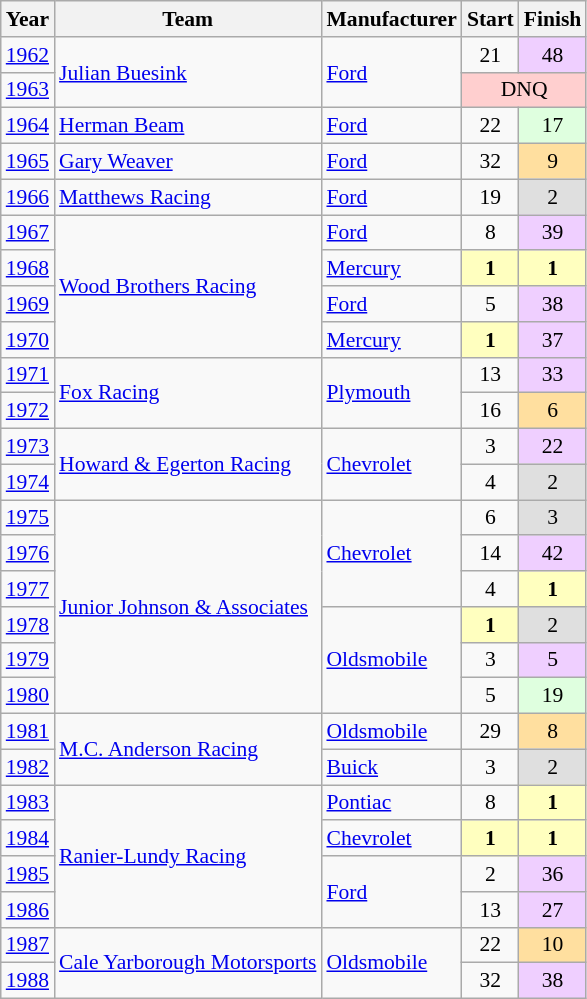<table class="wikitable" style="font-size: 90%;">
<tr>
<th>Year</th>
<th>Team</th>
<th>Manufacturer</th>
<th>Start</th>
<th>Finish</th>
</tr>
<tr>
<td><a href='#'>1962</a></td>
<td rowspan=2><a href='#'>Julian Buesink</a></td>
<td rowspan=2><a href='#'>Ford</a></td>
<td align=center>21</td>
<td align=center style="background:#EFCFFF;">48</td>
</tr>
<tr>
<td><a href='#'>1963</a></td>
<td colspan=2 align=center style="background:#FFCFCF;">DNQ</td>
</tr>
<tr>
<td><a href='#'>1964</a></td>
<td><a href='#'>Herman Beam</a></td>
<td><a href='#'>Ford</a></td>
<td align=center>22</td>
<td align=center style="background:#DFFFDF;">17</td>
</tr>
<tr>
<td><a href='#'>1965</a></td>
<td><a href='#'>Gary Weaver</a></td>
<td><a href='#'>Ford</a></td>
<td align=center>32</td>
<td align=center style="background:#FFDF9F;">9</td>
</tr>
<tr>
<td><a href='#'>1966</a></td>
<td><a href='#'>Matthews Racing</a></td>
<td><a href='#'>Ford</a></td>
<td align=center>19</td>
<td align=center style="background:#DFDFDF;">2</td>
</tr>
<tr>
<td><a href='#'>1967</a></td>
<td rowspan=4><a href='#'>Wood Brothers Racing</a></td>
<td><a href='#'>Ford</a></td>
<td align=center>8</td>
<td align=center style="background:#EFCFFF;">39</td>
</tr>
<tr>
<td><a href='#'>1968</a></td>
<td><a href='#'>Mercury</a></td>
<td align=center style="background:#FFFFBF;"><strong>1</strong></td>
<td align=center style="background:#FFFFBF;"><strong>1</strong></td>
</tr>
<tr>
<td><a href='#'>1969</a></td>
<td><a href='#'>Ford</a></td>
<td align=center>5</td>
<td align=center style="background:#EFCFFF;">38</td>
</tr>
<tr>
<td><a href='#'>1970</a></td>
<td><a href='#'>Mercury</a></td>
<td align=center style="background:#FFFFBF;"><strong>1</strong></td>
<td align=center style="background:#EFCFFF;">37</td>
</tr>
<tr>
<td><a href='#'>1971</a></td>
<td rowspan=2><a href='#'>Fox Racing</a></td>
<td rowspan=2><a href='#'>Plymouth</a></td>
<td align=center>13</td>
<td align=center style="background:#EFCFFF;">33</td>
</tr>
<tr>
<td><a href='#'>1972</a></td>
<td align=center>16</td>
<td align=center style="background:#FFDF9F;">6</td>
</tr>
<tr>
<td><a href='#'>1973</a></td>
<td rowspan=2><a href='#'>Howard & Egerton Racing</a></td>
<td rowspan=2><a href='#'>Chevrolet</a></td>
<td align=center>3</td>
<td align=center style="background:#EFCFFF;">22</td>
</tr>
<tr>
<td><a href='#'>1974</a></td>
<td align=center>4</td>
<td align=center style="background:#DFDFDF;">2</td>
</tr>
<tr>
<td><a href='#'>1975</a></td>
<td rowspan=6><a href='#'>Junior Johnson & Associates</a></td>
<td rowspan=3><a href='#'>Chevrolet</a></td>
<td align=center>6</td>
<td align=center style="background:#DFDFDF;">3</td>
</tr>
<tr>
<td><a href='#'>1976</a></td>
<td align=center>14</td>
<td align=center style="background:#EFCFFF;">42</td>
</tr>
<tr>
<td><a href='#'>1977</a></td>
<td align=center>4</td>
<td align=center style="background:#FFFFBF;"><strong>1</strong></td>
</tr>
<tr>
<td><a href='#'>1978</a></td>
<td rowspan=3><a href='#'>Oldsmobile</a></td>
<td align=center style="background:#FFFFBF;"><strong>1</strong></td>
<td align=center style="background:#DFDFDF;">2</td>
</tr>
<tr>
<td><a href='#'>1979</a></td>
<td align=center>3</td>
<td align=center style="background:#EFCFFF;">5</td>
</tr>
<tr>
<td><a href='#'>1980</a></td>
<td align=center>5</td>
<td align=center style="background:#DFFFDF;">19</td>
</tr>
<tr>
<td><a href='#'>1981</a></td>
<td rowspan=2><a href='#'>M.C. Anderson Racing</a></td>
<td><a href='#'>Oldsmobile</a></td>
<td align=center>29</td>
<td align=center style="background:#FFDF9F;">8</td>
</tr>
<tr>
<td><a href='#'>1982</a></td>
<td><a href='#'>Buick</a></td>
<td align=center>3</td>
<td align=center style="background:#DFDFDF;">2</td>
</tr>
<tr>
<td><a href='#'>1983</a></td>
<td rowspan=4><a href='#'>Ranier-Lundy Racing</a></td>
<td><a href='#'>Pontiac</a></td>
<td align=center>8</td>
<td align=center style="background:#FFFFBF;"><strong>1</strong></td>
</tr>
<tr>
<td><a href='#'>1984</a></td>
<td><a href='#'>Chevrolet</a></td>
<td align=center style="background:#FFFFBF;"><strong>1</strong></td>
<td align=center style="background:#FFFFBF;"><strong>1</strong></td>
</tr>
<tr>
<td><a href='#'>1985</a></td>
<td rowspan=2><a href='#'>Ford</a></td>
<td align=center>2</td>
<td align=center style="background:#EFCFFF;">36</td>
</tr>
<tr>
<td><a href='#'>1986</a></td>
<td align=center>13</td>
<td align=center style="background:#EFCFFF;">27</td>
</tr>
<tr>
<td><a href='#'>1987</a></td>
<td rowspan=2 nowrap><a href='#'>Cale Yarborough Motorsports</a></td>
<td rowspan=2><a href='#'>Oldsmobile</a></td>
<td align=center>22</td>
<td align=center style="background:#FFDF9F;">10</td>
</tr>
<tr>
<td><a href='#'>1988</a></td>
<td align=center>32</td>
<td align=center style="background:#EFCFFF;">38</td>
</tr>
</table>
